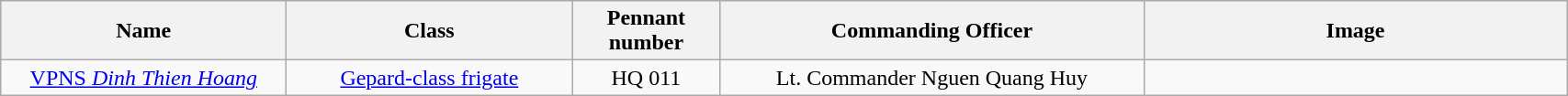<table class="wikitable" style="text-align:center">
<tr style="background:#cccccc">
<th scope="col" style="width: 200px;">Name</th>
<th scope="col" style="width: 200px;">Class</th>
<th scope="col" style="width: 100px;">Pennant number</th>
<th scope="col" style="width: 300px;">Commanding Officer</th>
<th scope="col" style="width: 300px;">Image</th>
</tr>
<tr>
<td><a href='#'>VPNS <em>Dinh Thien Hoang</em></a></td>
<td><a href='#'>Gepard-class frigate</a></td>
<td>HQ 011</td>
<td>Lt. Commander Nguen Quang Huy</td>
<td></td>
</tr>
</table>
